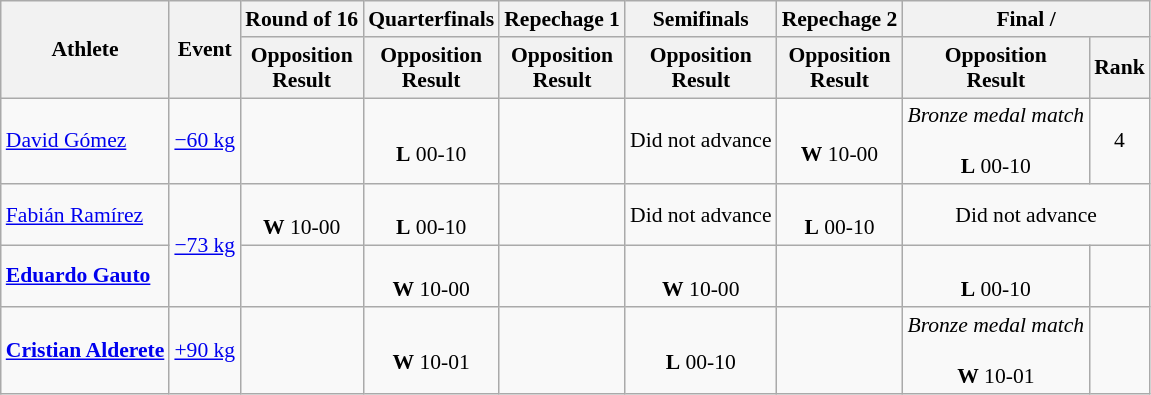<table class="wikitable" style="font-size:90%">
<tr>
<th rowspan="2">Athlete</th>
<th rowspan="2">Event</th>
<th>Round of 16</th>
<th>Quarterfinals</th>
<th>Repechage 1</th>
<th>Semifinals</th>
<th>Repechage 2</th>
<th colspan="2">Final / </th>
</tr>
<tr>
<th>Opposition<br>Result</th>
<th>Opposition<br>Result</th>
<th>Opposition<br>Result</th>
<th>Opposition<br>Result</th>
<th>Opposition<br>Result</th>
<th>Opposition<br>Result</th>
<th>Rank</th>
</tr>
<tr align=center>
<td align=left><a href='#'>David Gómez</a></td>
<td align=left><a href='#'>−60 kg</a></td>
<td></td>
<td><br><strong>L</strong> 00-10</td>
<td></td>
<td>Did not advance</td>
<td><br><strong>W</strong> 10-00</td>
<td><em>Bronze medal match</em><br><br><strong>L</strong> 00-10</td>
<td>4</td>
</tr>
<tr align=center>
<td align=left><a href='#'>Fabián Ramírez</a></td>
<td align=left rowspan=2><a href='#'>−73 kg</a></td>
<td><br><strong>W</strong> 10-00</td>
<td><br><strong>L</strong> 00-10</td>
<td></td>
<td>Did not advance</td>
<td><br><strong>L</strong> 00-10</td>
<td colspan=2>Did not advance</td>
</tr>
<tr align=center>
<td align=left><strong><a href='#'>Eduardo Gauto</a></strong></td>
<td></td>
<td><br><strong>W</strong> 10-00</td>
<td></td>
<td><br><strong>W</strong> 10-00</td>
<td></td>
<td><br><strong>L</strong> 00-10</td>
<td></td>
</tr>
<tr align=center>
<td align=left><strong><a href='#'>Cristian Alderete</a></strong></td>
<td align=left><a href='#'>+90 kg</a></td>
<td></td>
<td><br><strong>W</strong> 10-01</td>
<td></td>
<td><br><strong>L</strong> 00-10</td>
<td></td>
<td><em>Bronze medal match</em><br><br><strong>W</strong> 10-01</td>
<td></td>
</tr>
</table>
